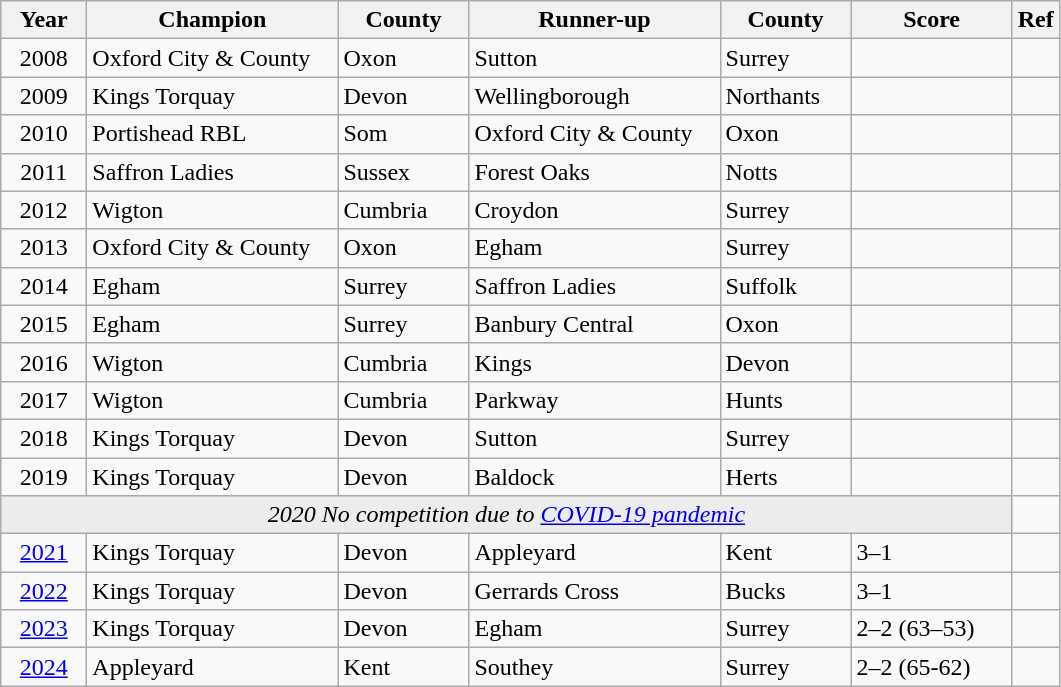<table class="wikitable">
<tr>
<th width="50">Year</th>
<th width="160">Champion</th>
<th width="80">County</th>
<th width="160">Runner-up</th>
<th width="80">County</th>
<th width="100">Score</th>
<th width="20">Ref</th>
</tr>
<tr>
<td align=center>2008</td>
<td>Oxford City & County</td>
<td>Oxon</td>
<td>Sutton</td>
<td>Surrey</td>
<td></td>
<td></td>
</tr>
<tr>
<td align=center>2009</td>
<td>Kings Torquay</td>
<td>Devon</td>
<td>Wellingborough</td>
<td>Northants</td>
<td></td>
<td></td>
</tr>
<tr>
<td align=center>2010</td>
<td>Portishead RBL</td>
<td>Som</td>
<td>Oxford City & County</td>
<td>Oxon</td>
<td></td>
<td></td>
</tr>
<tr>
<td align=center>2011</td>
<td>Saffron Ladies</td>
<td>Sussex</td>
<td>Forest Oaks</td>
<td>Notts</td>
<td></td>
<td></td>
</tr>
<tr>
<td align=center>2012</td>
<td>Wigton</td>
<td>Cumbria</td>
<td>Croydon</td>
<td>Surrey</td>
<td></td>
<td></td>
</tr>
<tr>
<td align=center>2013</td>
<td>Oxford City & County</td>
<td>Oxon</td>
<td>Egham</td>
<td>Surrey</td>
<td></td>
<td></td>
</tr>
<tr>
<td align=center>2014</td>
<td>Egham</td>
<td>Surrey</td>
<td>Saffron Ladies</td>
<td>Suffolk</td>
<td></td>
<td></td>
</tr>
<tr>
<td align=center>2015</td>
<td>Egham</td>
<td>Surrey</td>
<td>Banbury Central</td>
<td>Oxon</td>
<td></td>
<td></td>
</tr>
<tr>
<td align=center>2016</td>
<td>Wigton</td>
<td>Cumbria</td>
<td>Kings</td>
<td>Devon</td>
<td></td>
<td></td>
</tr>
<tr>
<td align=center>2017</td>
<td>Wigton</td>
<td>Cumbria</td>
<td>Parkway</td>
<td>Hunts</td>
<td></td>
<td></td>
</tr>
<tr>
<td align=center>2018</td>
<td>Kings Torquay</td>
<td>Devon</td>
<td>Sutton</td>
<td>Surrey</td>
<td></td>
<td></td>
</tr>
<tr>
<td align=center>2019</td>
<td>Kings Torquay</td>
<td>Devon</td>
<td>Baldock</td>
<td>Herts</td>
<td></td>
<td></td>
</tr>
<tr align=center>
<td colspan=6 bgcolor="ececec"><em>2020 No competition due to <a href='#'>COVID-19 pandemic</a></em></td>
<td align=left></td>
</tr>
<tr>
<td align=center><a href='#'>2021</a></td>
<td>Kings Torquay</td>
<td>Devon</td>
<td>Appleyard</td>
<td>Kent</td>
<td>3–1</td>
<td></td>
</tr>
<tr>
<td align=center><a href='#'>2022</a></td>
<td>Kings Torquay</td>
<td>Devon</td>
<td>Gerrards Cross</td>
<td>Bucks</td>
<td>3–1</td>
<td></td>
</tr>
<tr>
<td align=center><a href='#'>2023</a></td>
<td>Kings Torquay</td>
<td>Devon</td>
<td>Egham</td>
<td>Surrey</td>
<td>2–2 (63–53)</td>
<td></td>
</tr>
<tr>
<td align=center><a href='#'>2024</a></td>
<td>Appleyard</td>
<td>Kent</td>
<td>Southey</td>
<td>Surrey</td>
<td>2–2 (65-62)</td>
<td></td>
</tr>
</table>
